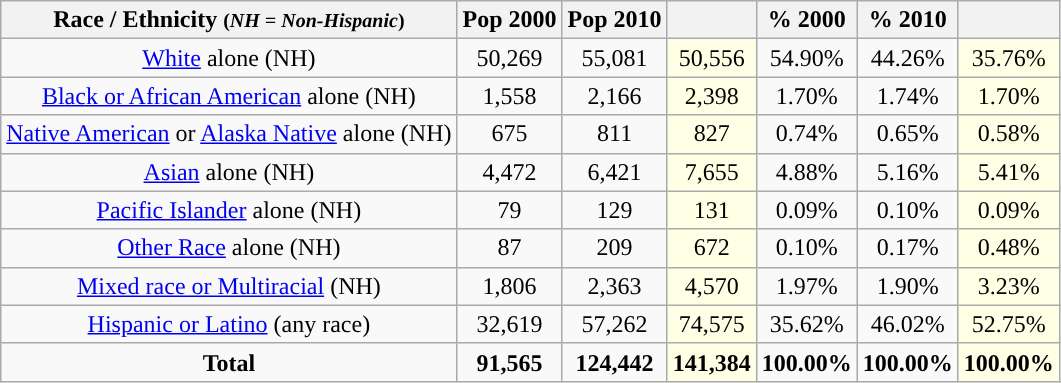<table class="wikitable" style="text-align:center;">
<tr>
<th>Race / Ethnicity <small>(<em>NH = Non-Hispanic</em>)</small></th>
<th>Pop 2000</th>
<th>Pop 2010</th>
<th></th>
<th>% 2000</th>
<th>% 2010</th>
<th></th>
</tr>
<tr>
<td><a href='#'>White</a> alone (NH)</td>
<td>50,269</td>
<td>55,081</td>
<td style='background: #ffffe6;'>50,556</td>
<td>54.90%</td>
<td>44.26%</td>
<td style='background: #ffffe6;'>35.76%</td>
</tr>
<tr>
<td><a href='#'>Black or African American</a> alone (NH)</td>
<td>1,558</td>
<td>2,166</td>
<td style='background: #ffffe6;'>2,398</td>
<td>1.70%</td>
<td>1.74%</td>
<td style='background: #ffffe6;'>1.70%</td>
</tr>
<tr>
<td><a href='#'>Native American</a> or <a href='#'>Alaska Native</a> alone (NH)</td>
<td>675</td>
<td>811</td>
<td style='background: #ffffe6;'>827</td>
<td>0.74%</td>
<td>0.65%</td>
<td style='background: #ffffe6;'>0.58%</td>
</tr>
<tr>
<td><a href='#'>Asian</a> alone (NH)</td>
<td>4,472</td>
<td>6,421</td>
<td style='background: #ffffe6;'>7,655</td>
<td>4.88%</td>
<td>5.16%</td>
<td style='background: #ffffe6;'>5.41%</td>
</tr>
<tr>
<td><a href='#'>Pacific Islander</a> alone (NH)</td>
<td>79</td>
<td>129</td>
<td style='background: #ffffe6;'>131</td>
<td>0.09%</td>
<td>0.10%</td>
<td style='background: #ffffe6;'>0.09%</td>
</tr>
<tr>
<td><a href='#'>Other Race</a> alone (NH)</td>
<td>87</td>
<td>209</td>
<td style='background: #ffffe6;'>672</td>
<td>0.10%</td>
<td>0.17%</td>
<td style='background: #ffffe6;'>0.48%</td>
</tr>
<tr>
<td><a href='#'>Mixed race or Multiracial</a> (NH)</td>
<td>1,806</td>
<td>2,363</td>
<td style='background: #ffffe6;'>4,570</td>
<td>1.97%</td>
<td>1.90%</td>
<td style='background: #ffffe6;'>3.23%</td>
</tr>
<tr>
<td><a href='#'>Hispanic or Latino</a> (any race)</td>
<td>32,619</td>
<td>57,262</td>
<td style='background: #ffffe6;'>74,575</td>
<td>35.62%</td>
<td>46.02%</td>
<td style='background: #ffffe6;'>52.75%</td>
</tr>
<tr>
<td><strong>Total</strong></td>
<td><strong>91,565</strong></td>
<td><strong>124,442</strong></td>
<td style='background: #ffffe6;'><strong>141,384</strong></td>
<td><strong>100.00%</strong></td>
<td><strong>100.00%</strong></td>
<td style='background: #ffffe6;'><strong>100.00%</strong></td>
</tr>
</table>
